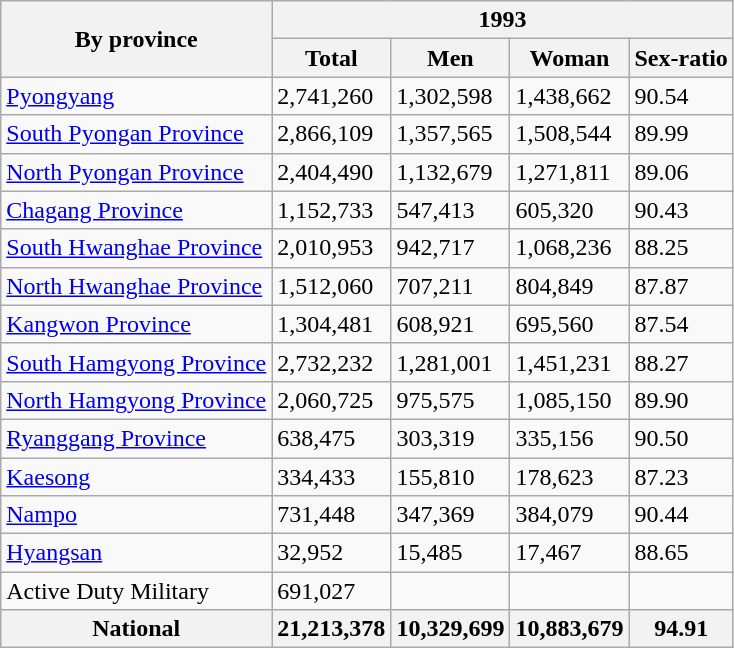<table class="wikitable">
<tr>
<th rowspan="2">By province</th>
<th colspan="4">1993</th>
</tr>
<tr>
<th colspan="1">Total</th>
<th colspan="1">Men</th>
<th colspan="1">Woman</th>
<th colspan="1">Sex-ratio</th>
</tr>
<tr>
<td><a href='#'>Pyongyang</a></td>
<td>2,741,260</td>
<td>1,302,598</td>
<td>1,438,662</td>
<td>90.54</td>
</tr>
<tr>
<td><a href='#'>South Pyongan Province</a></td>
<td>2,866,109</td>
<td>1,357,565</td>
<td>1,508,544</td>
<td>89.99</td>
</tr>
<tr>
<td><a href='#'>North Pyongan Province</a></td>
<td>2,404,490</td>
<td>1,132,679</td>
<td>1,271,811</td>
<td>89.06</td>
</tr>
<tr>
<td><a href='#'>Chagang Province</a></td>
<td>1,152,733</td>
<td>547,413</td>
<td>605,320</td>
<td>90.43</td>
</tr>
<tr>
<td><a href='#'>South Hwanghae Province</a></td>
<td>2,010,953</td>
<td>942,717</td>
<td>1,068,236</td>
<td>88.25</td>
</tr>
<tr>
<td><a href='#'>North Hwanghae Province</a></td>
<td>1,512,060</td>
<td>707,211</td>
<td>804,849</td>
<td>87.87</td>
</tr>
<tr>
<td><a href='#'>Kangwon Province</a></td>
<td>1,304,481</td>
<td>608,921</td>
<td>695,560</td>
<td>87.54</td>
</tr>
<tr>
<td><a href='#'>South Hamgyong Province</a></td>
<td>2,732,232</td>
<td>1,281,001</td>
<td>1,451,231</td>
<td>88.27</td>
</tr>
<tr>
<td><a href='#'>North Hamgyong Province</a></td>
<td>2,060,725</td>
<td>975,575</td>
<td>1,085,150</td>
<td>89.90</td>
</tr>
<tr>
<td><a href='#'>Ryanggang Province</a></td>
<td>638,475</td>
<td>303,319</td>
<td>335,156</td>
<td>90.50</td>
</tr>
<tr>
<td><a href='#'>Kaesong</a></td>
<td>334,433</td>
<td>155,810</td>
<td>178,623</td>
<td>87.23</td>
</tr>
<tr>
<td><a href='#'>Nampo</a></td>
<td>731,448</td>
<td>347,369</td>
<td>384,079</td>
<td>90.44</td>
</tr>
<tr>
<td><a href='#'>Hyangsan</a></td>
<td>32,952</td>
<td>15,485</td>
<td>17,467</td>
<td>88.65</td>
</tr>
<tr>
<td>Active Duty Military</td>
<td>691,027</td>
<td></td>
<td></td>
</tr>
<tr>
<th> National</th>
<th>21,213,378</th>
<th>10,329,699</th>
<th>10,883,679</th>
<th>94.91</th>
</tr>
</table>
